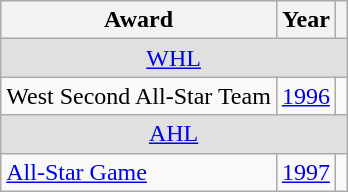<table class="wikitable">
<tr>
<th>Award</th>
<th>Year</th>
<th></th>
</tr>
<tr ALIGN="center" bgcolor="#e0e0e0">
<td colspan="3"><a href='#'>WHL</a></td>
</tr>
<tr>
<td>West Second All-Star Team</td>
<td><a href='#'>1996</a></td>
<td></td>
</tr>
<tr ALIGN="center" bgcolor="#e0e0e0">
<td colspan="3"><a href='#'>AHL</a></td>
</tr>
<tr>
<td><a href='#'>All-Star Game</a></td>
<td><a href='#'>1997</a></td>
<td></td>
</tr>
</table>
